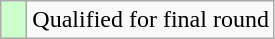<table class="wikitable">
<tr>
<td style="width:10px; background:#cfc"></td>
<td>Qualified for final round</td>
</tr>
</table>
